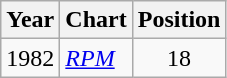<table class="wikitable">
<tr>
<th>Year</th>
<th>Chart</th>
<th>Position</th>
</tr>
<tr>
<td>1982</td>
<td><em><a href='#'>RPM</a></em></td>
<td style="text-align:center;">18 </td>
</tr>
</table>
